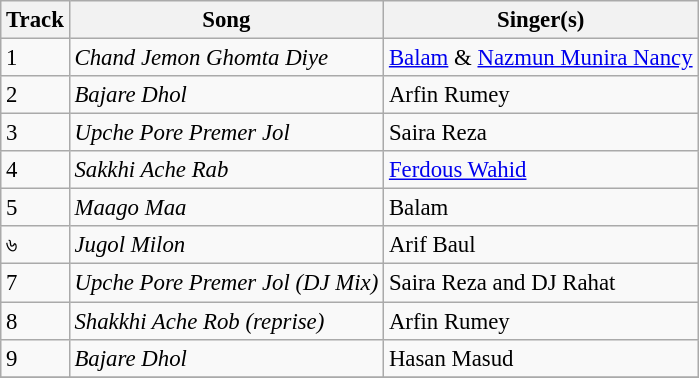<table class="wikitable" style="font-size:95%;">
<tr>
<th>Track</th>
<th>Song</th>
<th>Singer(s)</th>
</tr>
<tr>
<td>1</td>
<td><em>Chand Jemon Ghomta Diye</em></td>
<td><a href='#'>Balam</a> & <a href='#'>Nazmun Munira Nancy</a></td>
</tr>
<tr>
<td>2</td>
<td><em>Bajare Dhol</em></td>
<td>Arfin Rumey</td>
</tr>
<tr>
<td>3</td>
<td><em>Upche Pore Premer Jol</em></td>
<td>Saira Reza</td>
</tr>
<tr>
<td>4</td>
<td><em>Sakkhi Ache Rab</em></td>
<td><a href='#'>Ferdous Wahid</a></td>
</tr>
<tr>
<td>5</td>
<td><em>Maago Maa</em></td>
<td>Balam</td>
</tr>
<tr>
<td>৬</td>
<td><em>Jugol Milon</em></td>
<td>Arif Baul</td>
</tr>
<tr>
<td>7</td>
<td><em>Upche Pore Premer Jol (DJ Mix)</em></td>
<td>Saira Reza and DJ Rahat</td>
</tr>
<tr>
<td>8</td>
<td><em>Shakkhi Ache Rob (reprise)</em></td>
<td>Arfin Rumey</td>
</tr>
<tr>
<td>9</td>
<td><em>Bajare Dhol</em></td>
<td>Hasan Masud</td>
</tr>
<tr>
</tr>
</table>
